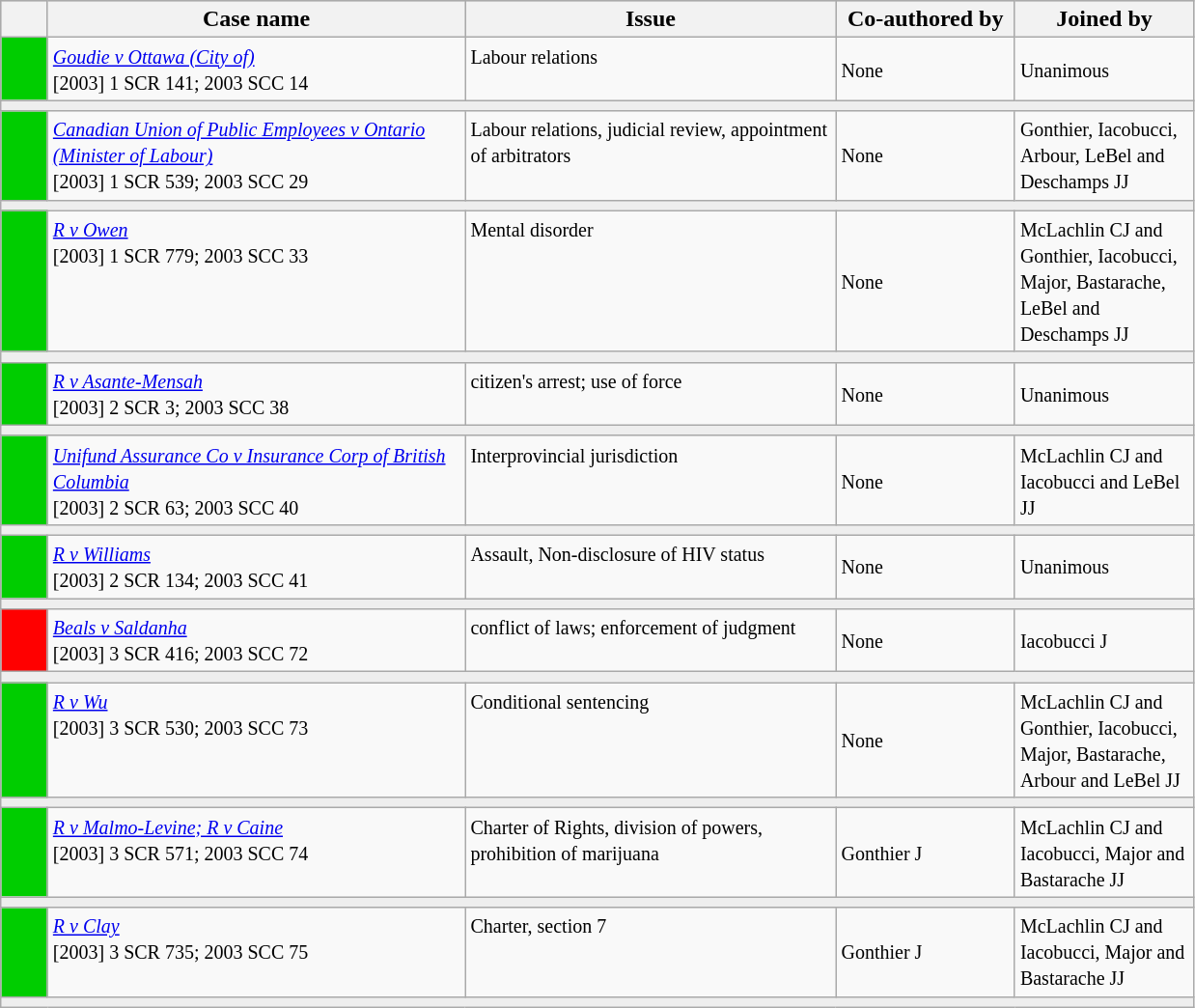<table class="wikitable" width=825>
<tr bgcolor="#CCCCCC">
<th width=25px></th>
<th width=35%>Case name</th>
<th>Issue</th>
<th width=15%>Co-authored by</th>
<th width=15%>Joined by</th>
</tr>
<tr>
<td bgcolor="00cd00"></td>
<td align=left valign=top><small><em><a href='#'>Goudie v Ottawa (City of)</a></em><br> [2003] 1 SCR 141; 2003 SCC 14 </small></td>
<td valign=top><small>Labour relations</small></td>
<td><small> None</small></td>
<td><small> Unanimous</small></td>
</tr>
<tr>
<td bgcolor=#EEEEEE colspan=5 valign=top><small></small></td>
</tr>
<tr>
<td bgcolor="00cd00"></td>
<td align=left valign=top><small><em><a href='#'>Canadian Union of Public Employees v Ontario (Minister of Labour)</a></em><br> [2003] 1 SCR 539; 2003 SCC 29 </small></td>
<td valign=top><small>Labour relations, judicial review, appointment of arbitrators</small></td>
<td><small> None</small></td>
<td><small> Gonthier, Iacobucci, Arbour, LeBel and Deschamps JJ</small></td>
</tr>
<tr>
<td bgcolor=#EEEEEE colspan=5 valign=top><small></small></td>
</tr>
<tr>
<td bgcolor="00cd00"></td>
<td align=left valign=top><small><em><a href='#'>R v Owen</a></em><br> [2003] 1 SCR 779; 2003 SCC 33 </small></td>
<td valign=top><small>Mental disorder</small></td>
<td><small> None</small></td>
<td><small> McLachlin CJ and Gonthier, Iacobucci, Major, Bastarache, LeBel and Deschamps JJ</small></td>
</tr>
<tr>
<td bgcolor=#EEEEEE colspan=5 valign=top><small></small></td>
</tr>
<tr>
<td bgcolor="00cd00"></td>
<td align=left valign=top><small><em><a href='#'>R v Asante-Mensah</a></em><br> [2003] 2 SCR 3; 2003 SCC 38 </small></td>
<td valign=top><small> citizen's arrest; use of force</small></td>
<td><small> None</small></td>
<td><small> Unanimous</small></td>
</tr>
<tr>
<td bgcolor=#EEEEEE colspan=5 valign=top><small></small></td>
</tr>
<tr>
<td bgcolor="00cd00"></td>
<td align=left valign=top><small><em><a href='#'>Unifund Assurance Co v Insurance Corp of British Columbia</a></em><br> [2003] 2 SCR 63; 2003 SCC 40 </small></td>
<td valign=top><small>Interprovincial jurisdiction</small></td>
<td><small> None</small></td>
<td><small> McLachlin CJ and Iacobucci and LeBel JJ</small></td>
</tr>
<tr>
<td bgcolor=#EEEEEE colspan=5 valign=top><small></small></td>
</tr>
<tr>
<td bgcolor="00cd00"></td>
<td align=left valign=top><small><em><a href='#'>R v Williams</a></em><br> [2003] 2 SCR 134; 2003 SCC 41 </small></td>
<td valign=top><small>Assault, Non‑disclosure of HIV status</small></td>
<td><small> None</small></td>
<td><small> Unanimous</small></td>
</tr>
<tr>
<td bgcolor=#EEEEEE colspan=5 valign=top><small></small></td>
</tr>
<tr>
<td bgcolor="red"></td>
<td align=left valign=top><small><em><a href='#'>Beals v Saldanha</a></em><br> [2003] 3 SCR 416; 2003 SCC 72 </small></td>
<td valign=top><small>conflict of laws; enforcement of judgment</small></td>
<td><small> None</small></td>
<td><small> Iacobucci J</small></td>
</tr>
<tr>
<td bgcolor=#EEEEEE colspan=5 valign=top><small></small></td>
</tr>
<tr>
<td bgcolor="00cd00"></td>
<td align=left valign=top><small><em><a href='#'>R v Wu</a></em><br> [2003] 3 SCR 530; 2003 SCC 73 </small></td>
<td valign=top><small>Conditional sentencing</small></td>
<td><small> None</small></td>
<td><small> McLachlin CJ and Gonthier, Iacobucci, Major, Bastarache, Arbour and LeBel JJ</small></td>
</tr>
<tr>
<td bgcolor=#EEEEEE colspan=5 valign=top><small></small></td>
</tr>
<tr>
<td bgcolor="00cd00"></td>
<td align=left valign=top><small><em><a href='#'>R v Malmo-Levine; R v Caine</a></em><br> [2003] 3 SCR 571; 2003 SCC 74 </small></td>
<td valign=top><small>Charter of Rights, division of powers, prohibition of marijuana</small></td>
<td><small> Gonthier J</small></td>
<td><small> McLachlin CJ and Iacobucci, Major and Bastarache JJ</small></td>
</tr>
<tr>
<td bgcolor=#EEEEEE colspan=5 valign=top><small></small></td>
</tr>
<tr>
<td bgcolor="00cd00"></td>
<td align=left valign=top><small><em><a href='#'>R v Clay</a></em><br> [2003] 3 SCR 735; 2003 SCC 75 </small></td>
<td valign=top><small>Charter, section 7</small></td>
<td><small> Gonthier J</small></td>
<td><small> McLachlin CJ and Iacobucci, Major and Bastarache JJ</small></td>
</tr>
<tr>
<td bgcolor=#EEEEEE colspan=5 valign=top><small></small></td>
</tr>
</table>
